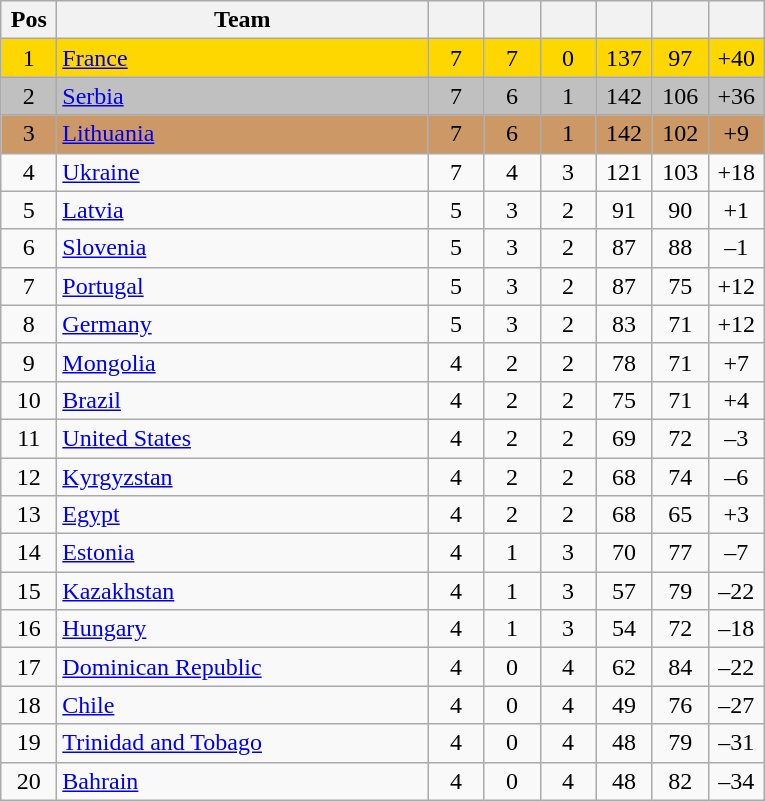<table class="wikitable" style="text-align:center">
<tr>
<th width=30>Pos</th>
<th ! width=240>Team</th>
<th ! width=30></th>
<th ! width=30></th>
<th ! width=30></th>
<th ! width=30></th>
<th ! width=30></th>
<th ! width=30></th>
</tr>
<tr bgcolor=gold>
<td>1</td>
<td align=left> <a href='#'>France</a></td>
<td>7</td>
<td>7</td>
<td>0</td>
<td>137</td>
<td>97</td>
<td>+40</td>
</tr>
<tr bgcolor=silver>
<td>2</td>
<td align=left> <a href='#'>Serbia</a></td>
<td>7</td>
<td>6</td>
<td>1</td>
<td>142</td>
<td>106</td>
<td>+36</td>
</tr>
<tr bgcolor=cc9966>
<td>3</td>
<td align=left> <a href='#'>Lithuania</a></td>
<td>7</td>
<td>6</td>
<td>1</td>
<td>142</td>
<td>102</td>
<td>+9</td>
</tr>
<tr>
<td>4</td>
<td align=left> <a href='#'>Ukraine</a></td>
<td>7</td>
<td>4</td>
<td>3</td>
<td>121</td>
<td>103</td>
<td>+18</td>
</tr>
<tr>
<td>5</td>
<td align=left> <a href='#'>Latvia</a></td>
<td>5</td>
<td>3</td>
<td>2</td>
<td>91</td>
<td>90</td>
<td>+1</td>
</tr>
<tr>
<td>6</td>
<td align=left> <a href='#'>Slovenia</a></td>
<td>5</td>
<td>3</td>
<td>2</td>
<td>87</td>
<td>88</td>
<td>–1</td>
</tr>
<tr>
<td>7</td>
<td align=left> <a href='#'>Portugal</a></td>
<td>5</td>
<td>3</td>
<td>2</td>
<td>87</td>
<td>75</td>
<td>+12</td>
</tr>
<tr>
<td>8</td>
<td align=left> <a href='#'>Germany</a></td>
<td>5</td>
<td>3</td>
<td>2</td>
<td>83</td>
<td>71</td>
<td>+12</td>
</tr>
<tr>
<td>9</td>
<td align=left> <a href='#'>Mongolia</a></td>
<td>4</td>
<td>2</td>
<td>2</td>
<td>78</td>
<td>71</td>
<td>+7</td>
</tr>
<tr>
<td>10</td>
<td align=left> <a href='#'>Brazil</a></td>
<td>4</td>
<td>2</td>
<td>2</td>
<td>75</td>
<td>71</td>
<td>+4</td>
</tr>
<tr>
<td>11</td>
<td align=left> <a href='#'>United States</a></td>
<td>4</td>
<td>2</td>
<td>2</td>
<td>69</td>
<td>72</td>
<td>–3</td>
</tr>
<tr>
<td>12</td>
<td align=left> <a href='#'>Kyrgyzstan</a></td>
<td>4</td>
<td>2</td>
<td>2</td>
<td>68</td>
<td>74</td>
<td>–6</td>
</tr>
<tr>
<td>13</td>
<td align=left> <a href='#'>Egypt</a></td>
<td>4</td>
<td>2</td>
<td>2</td>
<td>68</td>
<td>65</td>
<td>+3</td>
</tr>
<tr>
<td>14</td>
<td align=left> <a href='#'>Estonia</a></td>
<td>4</td>
<td>1</td>
<td>3</td>
<td>70</td>
<td>77</td>
<td>–7</td>
</tr>
<tr>
<td>15</td>
<td align=left> <a href='#'>Kazakhstan</a></td>
<td>4</td>
<td>1</td>
<td>3</td>
<td>57</td>
<td>79</td>
<td>–22</td>
</tr>
<tr>
<td>16</td>
<td align=left> <a href='#'>Hungary</a></td>
<td>4</td>
<td>1</td>
<td>3</td>
<td>54</td>
<td>72</td>
<td>–18</td>
</tr>
<tr>
<td>17</td>
<td align=left> <a href='#'>Dominican Republic</a></td>
<td>4</td>
<td>0</td>
<td>4</td>
<td>62</td>
<td>84</td>
<td>–22</td>
</tr>
<tr>
<td>18</td>
<td align=left> <a href='#'>Chile</a></td>
<td>4</td>
<td>0</td>
<td>4</td>
<td>49</td>
<td>76</td>
<td>–27</td>
</tr>
<tr>
<td>19</td>
<td align=left> <a href='#'>Trinidad and Tobago</a></td>
<td>4</td>
<td>0</td>
<td>4</td>
<td>48</td>
<td>79</td>
<td>–31</td>
</tr>
<tr>
<td>20</td>
<td align=left> <a href='#'>Bahrain</a></td>
<td>4</td>
<td>0</td>
<td>4</td>
<td>48</td>
<td>82</td>
<td>–34</td>
</tr>
</table>
